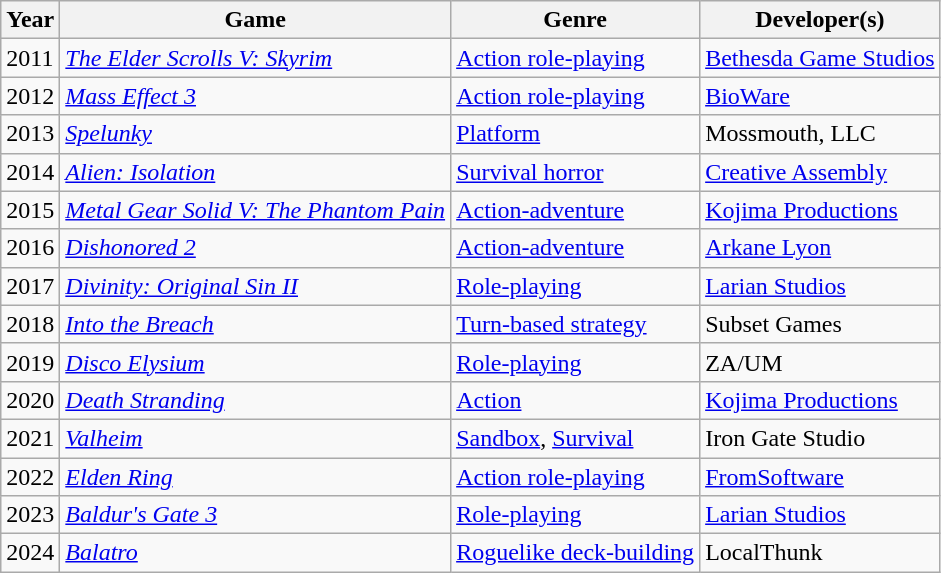<table class="wikitable">
<tr>
<th>Year</th>
<th>Game</th>
<th>Genre</th>
<th>Developer(s)</th>
</tr>
<tr>
<td>2011</td>
<td><em><a href='#'>The Elder Scrolls V: Skyrim</a></em></td>
<td><a href='#'>Action role-playing</a></td>
<td><a href='#'>Bethesda Game Studios</a></td>
</tr>
<tr>
<td>2012</td>
<td><em><a href='#'>Mass Effect 3</a></em></td>
<td><a href='#'>Action role-playing</a></td>
<td><a href='#'>BioWare</a></td>
</tr>
<tr>
<td>2013</td>
<td><em><a href='#'>Spelunky</a></em></td>
<td><a href='#'>Platform</a></td>
<td>Mossmouth, LLC</td>
</tr>
<tr>
<td>2014</td>
<td><em><a href='#'>Alien: Isolation</a></em></td>
<td><a href='#'>Survival horror</a></td>
<td><a href='#'>Creative Assembly</a></td>
</tr>
<tr>
<td>2015</td>
<td><em><a href='#'>Metal Gear Solid V: The Phantom Pain</a></em></td>
<td><a href='#'>Action-adventure</a></td>
<td><a href='#'>Kojima Productions</a></td>
</tr>
<tr>
<td>2016</td>
<td><em><a href='#'>Dishonored 2</a></em></td>
<td><a href='#'>Action-adventure</a></td>
<td><a href='#'>Arkane Lyon</a></td>
</tr>
<tr>
<td>2017</td>
<td><em><a href='#'>Divinity: Original Sin II</a></em></td>
<td><a href='#'>Role-playing</a></td>
<td><a href='#'>Larian Studios</a></td>
</tr>
<tr>
<td>2018</td>
<td><em><a href='#'>Into the Breach</a></em></td>
<td><a href='#'>Turn-based strategy</a></td>
<td>Subset Games</td>
</tr>
<tr>
<td>2019</td>
<td><em><a href='#'>Disco Elysium</a></em></td>
<td><a href='#'>Role-playing</a></td>
<td>ZA/UM</td>
</tr>
<tr>
<td>2020</td>
<td><em><a href='#'>Death Stranding</a></em></td>
<td><a href='#'>Action</a></td>
<td><a href='#'>Kojima Productions</a></td>
</tr>
<tr>
<td>2021</td>
<td><em><a href='#'>Valheim</a></em></td>
<td><a href='#'>Sandbox</a>, <a href='#'>Survival</a></td>
<td>Iron Gate Studio</td>
</tr>
<tr>
<td>2022</td>
<td><em><a href='#'>Elden Ring</a></em></td>
<td><a href='#'>Action role-playing</a></td>
<td><a href='#'>FromSoftware</a></td>
</tr>
<tr>
<td>2023</td>
<td><em><a href='#'>Baldur's Gate 3</a></em></td>
<td><a href='#'>Role-playing</a></td>
<td><a href='#'>Larian Studios</a></td>
</tr>
<tr>
<td>2024</td>
<td><em><a href='#'>Balatro</a></em></td>
<td><a href='#'>Roguelike deck-building</a></td>
<td>LocalThunk</td>
</tr>
</table>
